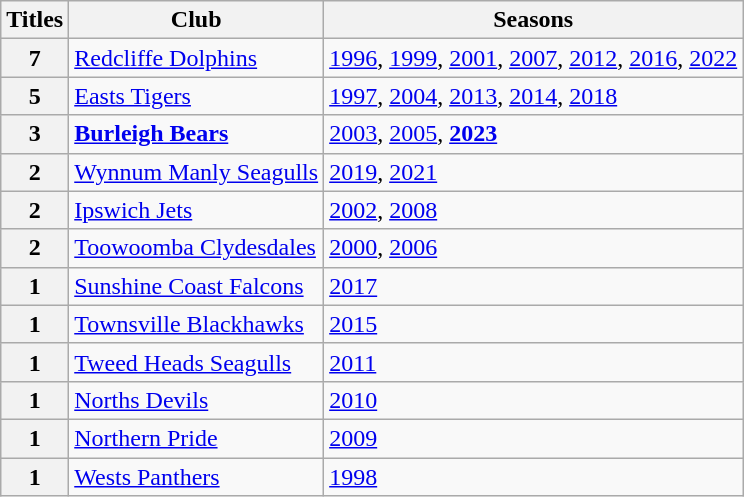<table class="wikitable">
<tr>
<th>Titles</th>
<th>Club</th>
<th>Seasons</th>
</tr>
<tr>
<th>7</th>
<td> <a href='#'>Redcliffe Dolphins</a></td>
<td><a href='#'>1996</a>, <a href='#'>1999</a>, <a href='#'>2001</a>, <a href='#'>2007</a>, <a href='#'>2012</a>, <a href='#'>2016</a>, <a href='#'>2022</a></td>
</tr>
<tr>
<th>5</th>
<td> <a href='#'>Easts Tigers</a></td>
<td><a href='#'>1997</a>, <a href='#'>2004</a>, <a href='#'>2013</a>, <a href='#'>2014</a>, <a href='#'>2018</a></td>
</tr>
<tr>
<th>3</th>
<td><strong> <a href='#'>Burleigh Bears</a></strong></td>
<td><a href='#'>2003</a>, <a href='#'>2005</a>, <strong><a href='#'>2023</a></strong></td>
</tr>
<tr>
<th>2</th>
<td> <a href='#'>Wynnum Manly Seagulls</a></td>
<td><a href='#'>2019</a>, <a href='#'>2021</a></td>
</tr>
<tr>
<th>2</th>
<td> <a href='#'>Ipswich Jets</a></td>
<td><a href='#'>2002</a>, <a href='#'>2008</a></td>
</tr>
<tr>
<th>2</th>
<td> <a href='#'>Toowoomba Clydesdales</a></td>
<td><a href='#'>2000</a>, <a href='#'>2006</a></td>
</tr>
<tr>
<th>1</th>
<td> <a href='#'>Sunshine Coast Falcons</a></td>
<td><a href='#'>2017</a></td>
</tr>
<tr>
<th>1</th>
<td> <a href='#'>Townsville Blackhawks</a></td>
<td><a href='#'>2015</a></td>
</tr>
<tr>
<th>1</th>
<td> <a href='#'>Tweed Heads Seagulls</a></td>
<td><a href='#'>2011</a></td>
</tr>
<tr>
<th>1</th>
<td> <a href='#'>Norths Devils</a></td>
<td><a href='#'>2010</a></td>
</tr>
<tr>
<th>1</th>
<td> <a href='#'>Northern Pride</a></td>
<td><a href='#'>2009</a></td>
</tr>
<tr>
<th>1</th>
<td> <a href='#'>Wests Panthers</a></td>
<td><a href='#'>1998</a></td>
</tr>
</table>
